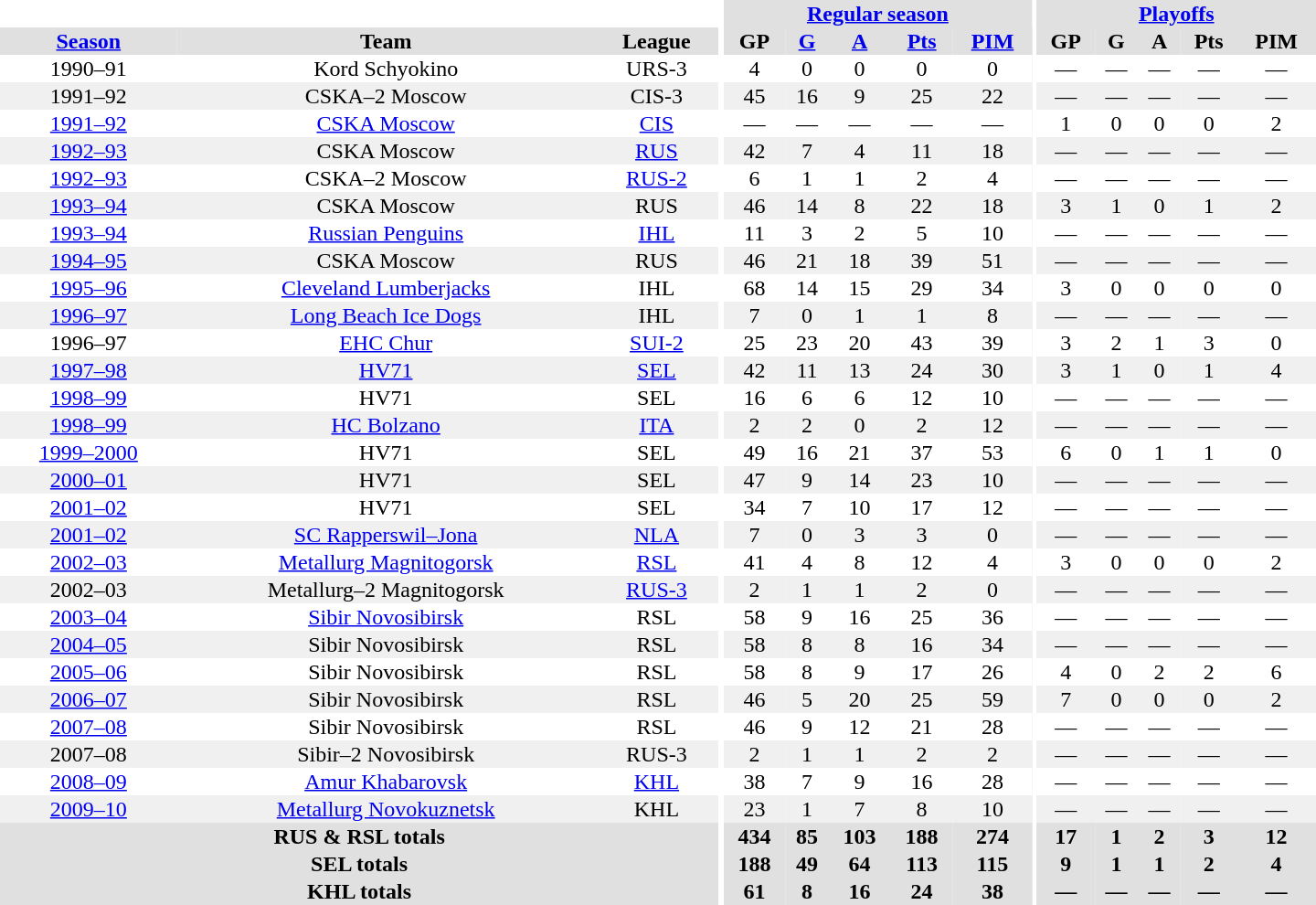<table border="0" cellpadding="1" cellspacing="0" style="text-align:center; width:60em">
<tr bgcolor="#e0e0e0">
<th colspan="3" bgcolor="#ffffff"></th>
<th rowspan="100" bgcolor="#ffffff"></th>
<th colspan="5"><a href='#'>Regular season</a></th>
<th rowspan="100" bgcolor="#ffffff"></th>
<th colspan="5"><a href='#'>Playoffs</a></th>
</tr>
<tr bgcolor="#e0e0e0">
<th><a href='#'>Season</a></th>
<th>Team</th>
<th>League</th>
<th>GP</th>
<th><a href='#'>G</a></th>
<th><a href='#'>A</a></th>
<th><a href='#'>Pts</a></th>
<th><a href='#'>PIM</a></th>
<th>GP</th>
<th>G</th>
<th>A</th>
<th>Pts</th>
<th>PIM</th>
</tr>
<tr>
<td>1990–91</td>
<td>Kord Schyokino</td>
<td>URS-3</td>
<td>4</td>
<td>0</td>
<td>0</td>
<td>0</td>
<td>0</td>
<td>—</td>
<td>—</td>
<td>—</td>
<td>—</td>
<td>—</td>
</tr>
<tr bgcolor="#f0f0f0">
<td>1991–92</td>
<td>CSKA–2 Moscow</td>
<td>CIS-3</td>
<td>45</td>
<td>16</td>
<td>9</td>
<td>25</td>
<td>22</td>
<td>—</td>
<td>—</td>
<td>—</td>
<td>—</td>
<td>—</td>
</tr>
<tr>
<td><a href='#'>1991–92</a></td>
<td><a href='#'>CSKA Moscow</a></td>
<td><a href='#'>CIS</a></td>
<td>—</td>
<td>—</td>
<td>—</td>
<td>—</td>
<td>—</td>
<td>1</td>
<td>0</td>
<td>0</td>
<td>0</td>
<td>2</td>
</tr>
<tr bgcolor="#f0f0f0">
<td><a href='#'>1992–93</a></td>
<td>CSKA Moscow</td>
<td><a href='#'>RUS</a></td>
<td>42</td>
<td>7</td>
<td>4</td>
<td>11</td>
<td>18</td>
<td>—</td>
<td>—</td>
<td>—</td>
<td>—</td>
<td>—</td>
</tr>
<tr>
<td><a href='#'>1992–93</a></td>
<td>CSKA–2 Moscow</td>
<td><a href='#'>RUS-2</a></td>
<td>6</td>
<td>1</td>
<td>1</td>
<td>2</td>
<td>4</td>
<td>—</td>
<td>—</td>
<td>—</td>
<td>—</td>
<td>—</td>
</tr>
<tr bgcolor="#f0f0f0">
<td><a href='#'>1993–94</a></td>
<td>CSKA Moscow</td>
<td>RUS</td>
<td>46</td>
<td>14</td>
<td>8</td>
<td>22</td>
<td>18</td>
<td>3</td>
<td>1</td>
<td>0</td>
<td>1</td>
<td>2</td>
</tr>
<tr>
<td><a href='#'>1993–94</a></td>
<td><a href='#'>Russian Penguins</a></td>
<td><a href='#'>IHL</a></td>
<td>11</td>
<td>3</td>
<td>2</td>
<td>5</td>
<td>10</td>
<td>—</td>
<td>—</td>
<td>—</td>
<td>—</td>
<td>—</td>
</tr>
<tr bgcolor="#f0f0f0">
<td><a href='#'>1994–95</a></td>
<td>CSKA Moscow</td>
<td>RUS</td>
<td>46</td>
<td>21</td>
<td>18</td>
<td>39</td>
<td>51</td>
<td>—</td>
<td>—</td>
<td>—</td>
<td>—</td>
<td>—</td>
</tr>
<tr>
<td><a href='#'>1995–96</a></td>
<td><a href='#'>Cleveland Lumberjacks</a></td>
<td>IHL</td>
<td>68</td>
<td>14</td>
<td>15</td>
<td>29</td>
<td>34</td>
<td>3</td>
<td>0</td>
<td>0</td>
<td>0</td>
<td>0</td>
</tr>
<tr bgcolor="#f0f0f0">
<td><a href='#'>1996–97</a></td>
<td><a href='#'>Long Beach Ice Dogs</a></td>
<td>IHL</td>
<td>7</td>
<td>0</td>
<td>1</td>
<td>1</td>
<td>8</td>
<td>—</td>
<td>—</td>
<td>—</td>
<td>—</td>
<td>—</td>
</tr>
<tr>
<td>1996–97</td>
<td><a href='#'>EHC Chur</a></td>
<td><a href='#'>SUI-2</a></td>
<td>25</td>
<td>23</td>
<td>20</td>
<td>43</td>
<td>39</td>
<td>3</td>
<td>2</td>
<td>1</td>
<td>3</td>
<td>0</td>
</tr>
<tr bgcolor="#f0f0f0">
<td><a href='#'>1997–98</a></td>
<td><a href='#'>HV71</a></td>
<td><a href='#'>SEL</a></td>
<td>42</td>
<td>11</td>
<td>13</td>
<td>24</td>
<td>30</td>
<td>3</td>
<td>1</td>
<td>0</td>
<td>1</td>
<td>4</td>
</tr>
<tr>
<td><a href='#'>1998–99</a></td>
<td>HV71</td>
<td>SEL</td>
<td>16</td>
<td>6</td>
<td>6</td>
<td>12</td>
<td>10</td>
<td>—</td>
<td>—</td>
<td>—</td>
<td>—</td>
<td>—</td>
</tr>
<tr bgcolor="#f0f0f0">
<td><a href='#'>1998–99</a></td>
<td><a href='#'>HC Bolzano</a></td>
<td><a href='#'>ITA</a></td>
<td>2</td>
<td>2</td>
<td>0</td>
<td>2</td>
<td>12</td>
<td>—</td>
<td>—</td>
<td>—</td>
<td>—</td>
<td>—</td>
</tr>
<tr>
<td><a href='#'>1999–2000</a></td>
<td>HV71</td>
<td>SEL</td>
<td>49</td>
<td>16</td>
<td>21</td>
<td>37</td>
<td>53</td>
<td>6</td>
<td>0</td>
<td>1</td>
<td>1</td>
<td>0</td>
</tr>
<tr bgcolor="#f0f0f0">
<td><a href='#'>2000–01</a></td>
<td>HV71</td>
<td>SEL</td>
<td>47</td>
<td>9</td>
<td>14</td>
<td>23</td>
<td>10</td>
<td>—</td>
<td>—</td>
<td>—</td>
<td>—</td>
<td>—</td>
</tr>
<tr>
<td><a href='#'>2001–02</a></td>
<td>HV71</td>
<td>SEL</td>
<td>34</td>
<td>7</td>
<td>10</td>
<td>17</td>
<td>12</td>
<td>—</td>
<td>—</td>
<td>—</td>
<td>—</td>
<td>—</td>
</tr>
<tr bgcolor="#f0f0f0">
<td><a href='#'>2001–02</a></td>
<td><a href='#'>SC Rapperswil–Jona</a></td>
<td><a href='#'>NLA</a></td>
<td>7</td>
<td>0</td>
<td>3</td>
<td>3</td>
<td>0</td>
<td>—</td>
<td>—</td>
<td>—</td>
<td>—</td>
<td>—</td>
</tr>
<tr>
<td><a href='#'>2002–03</a></td>
<td><a href='#'>Metallurg Magnitogorsk</a></td>
<td><a href='#'>RSL</a></td>
<td>41</td>
<td>4</td>
<td>8</td>
<td>12</td>
<td>4</td>
<td>3</td>
<td>0</td>
<td>0</td>
<td>0</td>
<td>2</td>
</tr>
<tr bgcolor="#f0f0f0">
<td>2002–03</td>
<td>Metallurg–2 Magnitogorsk</td>
<td><a href='#'>RUS-3</a></td>
<td>2</td>
<td>1</td>
<td>1</td>
<td>2</td>
<td>0</td>
<td>—</td>
<td>—</td>
<td>—</td>
<td>—</td>
<td>—</td>
</tr>
<tr>
<td><a href='#'>2003–04</a></td>
<td><a href='#'>Sibir Novosibirsk</a></td>
<td>RSL</td>
<td>58</td>
<td>9</td>
<td>16</td>
<td>25</td>
<td>36</td>
<td>—</td>
<td>—</td>
<td>—</td>
<td>—</td>
<td>—</td>
</tr>
<tr bgcolor="#f0f0f0">
<td><a href='#'>2004–05</a></td>
<td>Sibir Novosibirsk</td>
<td>RSL</td>
<td>58</td>
<td>8</td>
<td>8</td>
<td>16</td>
<td>34</td>
<td>—</td>
<td>—</td>
<td>—</td>
<td>—</td>
<td>—</td>
</tr>
<tr>
<td><a href='#'>2005–06</a></td>
<td>Sibir Novosibirsk</td>
<td>RSL</td>
<td>58</td>
<td>8</td>
<td>9</td>
<td>17</td>
<td>26</td>
<td>4</td>
<td>0</td>
<td>2</td>
<td>2</td>
<td>6</td>
</tr>
<tr bgcolor="#f0f0f0">
<td><a href='#'>2006–07</a></td>
<td>Sibir Novosibirsk</td>
<td>RSL</td>
<td>46</td>
<td>5</td>
<td>20</td>
<td>25</td>
<td>59</td>
<td>7</td>
<td>0</td>
<td>0</td>
<td>0</td>
<td>2</td>
</tr>
<tr>
<td><a href='#'>2007–08</a></td>
<td>Sibir Novosibirsk</td>
<td>RSL</td>
<td>46</td>
<td>9</td>
<td>12</td>
<td>21</td>
<td>28</td>
<td>—</td>
<td>—</td>
<td>—</td>
<td>—</td>
<td>—</td>
</tr>
<tr bgcolor="#f0f0f0">
<td>2007–08</td>
<td>Sibir–2 Novosibirsk</td>
<td>RUS-3</td>
<td>2</td>
<td>1</td>
<td>1</td>
<td>2</td>
<td>2</td>
<td>—</td>
<td>—</td>
<td>—</td>
<td>—</td>
<td>—</td>
</tr>
<tr>
<td><a href='#'>2008–09</a></td>
<td><a href='#'>Amur Khabarovsk</a></td>
<td><a href='#'>KHL</a></td>
<td>38</td>
<td>7</td>
<td>9</td>
<td>16</td>
<td>28</td>
<td>—</td>
<td>—</td>
<td>—</td>
<td>—</td>
<td>—</td>
</tr>
<tr bgcolor="#f0f0f0">
<td><a href='#'>2009–10</a></td>
<td><a href='#'>Metallurg Novokuznetsk</a></td>
<td>KHL</td>
<td>23</td>
<td>1</td>
<td>7</td>
<td>8</td>
<td>10</td>
<td>—</td>
<td>—</td>
<td>—</td>
<td>—</td>
<td>—</td>
</tr>
<tr bgcolor="#e0e0e0">
<th colspan="3">RUS & RSL totals</th>
<th>434</th>
<th>85</th>
<th>103</th>
<th>188</th>
<th>274</th>
<th>17</th>
<th>1</th>
<th>2</th>
<th>3</th>
<th>12</th>
</tr>
<tr bgcolor="#e0e0e0">
<th colspan="3">SEL totals</th>
<th>188</th>
<th>49</th>
<th>64</th>
<th>113</th>
<th>115</th>
<th>9</th>
<th>1</th>
<th>1</th>
<th>2</th>
<th>4</th>
</tr>
<tr bgcolor="#e0e0e0">
<th colspan="3">KHL totals</th>
<th>61</th>
<th>8</th>
<th>16</th>
<th>24</th>
<th>38</th>
<th>—</th>
<th>—</th>
<th>—</th>
<th>—</th>
<th>—</th>
</tr>
</table>
